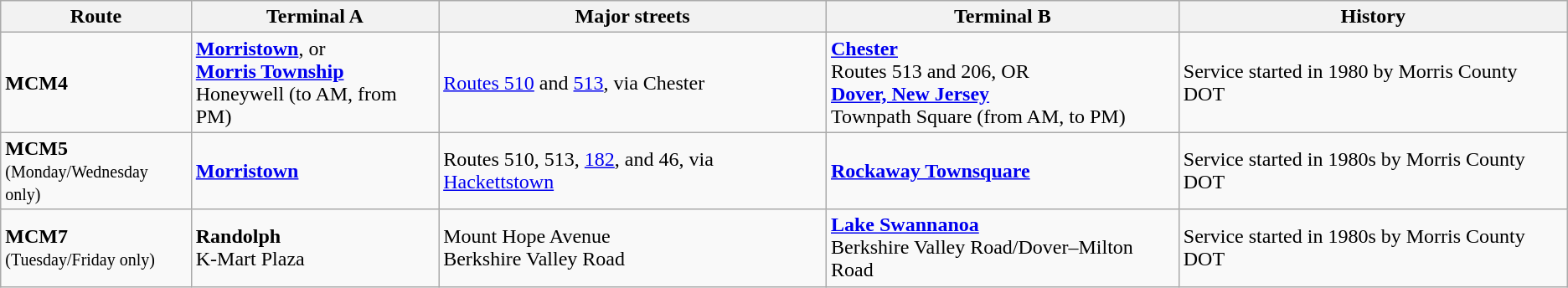<table class="wikitable">
<tr>
<th>Route</th>
<th>Terminal A</th>
<th>Major streets</th>
<th>Terminal B</th>
<th>History</th>
</tr>
<tr>
<td><div><strong>MCM4</strong></div></td>
<td><strong><a href='#'>Morristown</a></strong>, or<br><strong><a href='#'>Morris Township</a></strong><br>Honeywell (to AM, from PM)</td>
<td><a href='#'>Routes 510</a> and <a href='#'>513</a>, via Chester</td>
<td><strong><a href='#'>Chester</a></strong><br>Routes 513 and 206, OR<br><strong><a href='#'>Dover, New Jersey</a></strong><br>Townpath Square (from AM, to PM)</td>
<td>Service started in 1980 by Morris County DOT</td>
</tr>
<tr>
<td><div><strong>MCM5</strong><br><small>(Monday/Wednesday only)</small></div></td>
<td><strong><a href='#'>Morristown</a></strong></td>
<td>Routes 510, 513, <a href='#'>182</a>, and 46, via <a href='#'>Hackettstown</a></td>
<td><strong><a href='#'>Rockaway Townsquare</a></strong></td>
<td>Service started in 1980s by Morris County DOT</td>
</tr>
<tr>
<td><div><strong>MCM7</strong><br><small>(Tuesday/Friday only)</small></div></td>
<td><strong>Randolph</strong><br>K-Mart Plaza</td>
<td>Mount Hope Avenue<br>Berkshire Valley Road</td>
<td><strong><a href='#'>Lake Swannanoa</a></strong><br>Berkshire Valley Road/Dover–Milton Road</td>
<td>Service started in 1980s by Morris County DOT</td>
</tr>
</table>
